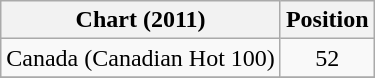<table class="wikitable">
<tr>
<th>Chart (2011)</th>
<th>Position</th>
</tr>
<tr>
<td>Canada (Canadian Hot 100)</td>
<td align="center">52</td>
</tr>
<tr>
</tr>
</table>
